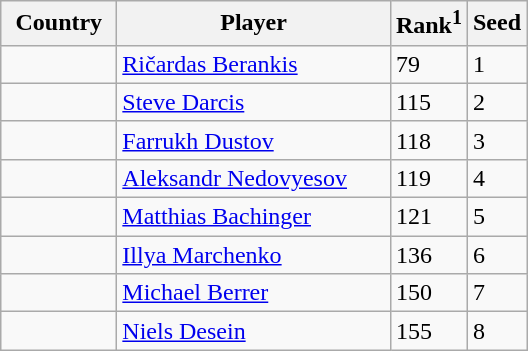<table class="sortable wikitable">
<tr>
<th width="70">Country</th>
<th width="175">Player</th>
<th>Rank<sup>1</sup></th>
<th>Seed</th>
</tr>
<tr>
<td></td>
<td><a href='#'>Ričardas Berankis</a></td>
<td>79</td>
<td>1</td>
</tr>
<tr>
<td></td>
<td><a href='#'>Steve Darcis</a></td>
<td>115</td>
<td>2</td>
</tr>
<tr>
<td></td>
<td><a href='#'>Farrukh Dustov</a></td>
<td>118</td>
<td>3</td>
</tr>
<tr>
<td></td>
<td><a href='#'>Aleksandr Nedovyesov</a></td>
<td>119</td>
<td>4</td>
</tr>
<tr>
<td></td>
<td><a href='#'>Matthias Bachinger</a></td>
<td>121</td>
<td>5</td>
</tr>
<tr>
<td></td>
<td><a href='#'>Illya Marchenko</a></td>
<td>136</td>
<td>6</td>
</tr>
<tr>
<td></td>
<td><a href='#'>Michael Berrer</a></td>
<td>150</td>
<td>7</td>
</tr>
<tr>
<td></td>
<td><a href='#'>Niels Desein</a></td>
<td>155</td>
<td>8</td>
</tr>
</table>
